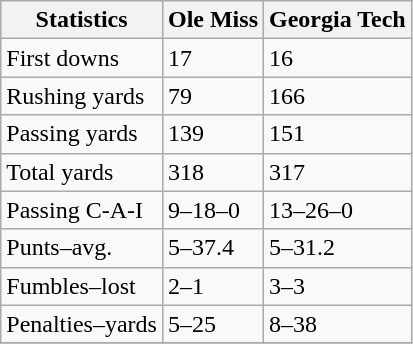<table class="wikitable">
<tr>
<th>Statistics</th>
<th>Ole Miss</th>
<th>Georgia Tech</th>
</tr>
<tr>
<td>First downs</td>
<td>17</td>
<td>16</td>
</tr>
<tr>
<td>Rushing yards</td>
<td>79</td>
<td>166</td>
</tr>
<tr>
<td>Passing yards</td>
<td>139</td>
<td>151</td>
</tr>
<tr>
<td>Total yards</td>
<td>318</td>
<td>317</td>
</tr>
<tr>
<td>Passing C-A-I</td>
<td>9–18–0</td>
<td>13–26–0</td>
</tr>
<tr>
<td>Punts–avg.</td>
<td>5–37.4</td>
<td>5–31.2</td>
</tr>
<tr>
<td>Fumbles–lost</td>
<td>2–1</td>
<td>3–3</td>
</tr>
<tr>
<td>Penalties–yards</td>
<td>5–25</td>
<td>8–38</td>
</tr>
<tr>
</tr>
</table>
